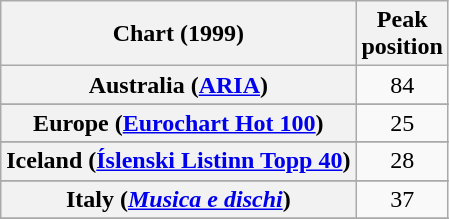<table class="wikitable sortable plainrowheaders" style="text-align:center">
<tr>
<th scope="col">Chart (1999)</th>
<th scope="col">Peak<br>position</th>
</tr>
<tr>
<th scope="row">Australia (<a href='#'>ARIA</a>)</th>
<td>84</td>
</tr>
<tr>
</tr>
<tr>
</tr>
<tr>
<th scope="row">Europe (<a href='#'>Eurochart Hot 100</a>)</th>
<td>25</td>
</tr>
<tr>
</tr>
<tr>
<th scope="row">Iceland (<a href='#'>Íslenski Listinn Topp 40</a>)</th>
<td>28</td>
</tr>
<tr>
</tr>
<tr>
<th scope="row">Italy (<em><a href='#'>Musica e dischi</a></em>)</th>
<td>37</td>
</tr>
<tr>
</tr>
<tr>
</tr>
<tr>
</tr>
<tr>
</tr>
<tr>
</tr>
<tr>
</tr>
<tr>
</tr>
<tr>
</tr>
</table>
